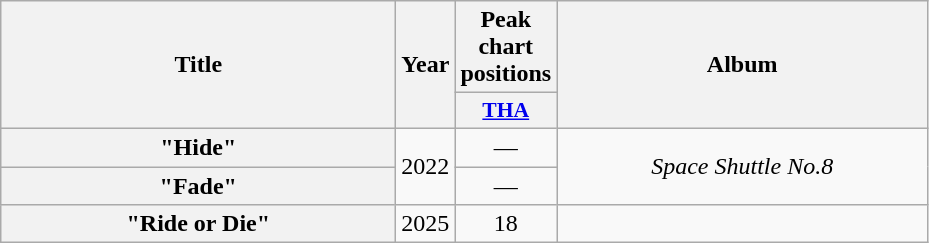<table class="wikitable plainrowheaders" style="text-align:center">
<tr>
<th rowspan="2" scope="col" style="width:16em;">Title</th>
<th rowspan="2">Year</th>
<th>Peak chart positions</th>
<th rowspan="2" style="width:15em;">Album</th>
</tr>
<tr>
<th scope="col" style="width:3em;font-size:90%;"><a href='#'>THA</a><br></th>
</tr>
<tr>
<th scope="row">"Hide"</th>
<td rowspan="2">2022</td>
<td>—</td>
<td rowspan="2"><em>Space Shuttle No.8</em></td>
</tr>
<tr>
<th scope="row">"Fade"</th>
<td>—</td>
</tr>
<tr>
<th scope="row">"Ride or Die"</th>
<td>2025</td>
<td>18</td>
<td></td>
</tr>
</table>
